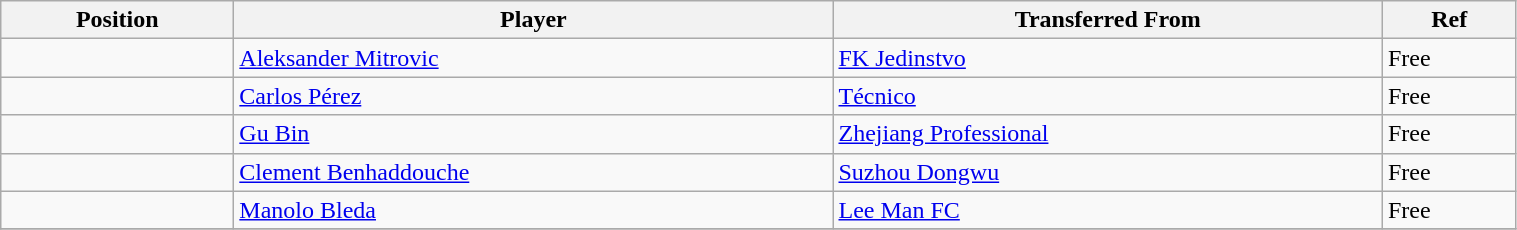<table class="wikitable sortable" style="width:80%; text-align:center; font-size:100%; text-align:left;">
<tr>
<th>Position</th>
<th>Player</th>
<th>Transferred From</th>
<th>Ref</th>
</tr>
<tr>
<td></td>
<td> <a href='#'>Aleksander Mitrovic</a></td>
<td> <a href='#'>FK Jedinstvo</a></td>
<td>Free</td>
</tr>
<tr>
<td></td>
<td> <a href='#'>Carlos Pérez</a></td>
<td> <a href='#'>Técnico</a></td>
<td>Free</td>
</tr>
<tr>
<td></td>
<td> <a href='#'>Gu Bin</a></td>
<td> <a href='#'>Zhejiang Professional</a></td>
<td>Free </td>
</tr>
<tr>
<td></td>
<td> <a href='#'>Clement Benhaddouche</a></td>
<td> <a href='#'>Suzhou Dongwu</a></td>
<td>Free </td>
</tr>
<tr>
<td></td>
<td> <a href='#'>Manolo Bleda</a></td>
<td> <a href='#'>Lee Man FC</a></td>
<td>Free</td>
</tr>
<tr>
</tr>
</table>
